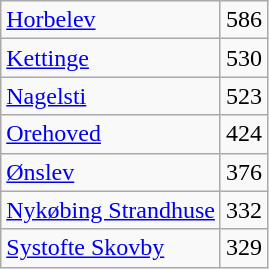<table class="wikitable" style="float:left; margin-right:1em">
<tr>
<td><a href='#'>Horbelev</a></td>
<td align="center">586</td>
</tr>
<tr>
<td><a href='#'>Kettinge</a></td>
<td align="center">530</td>
</tr>
<tr>
<td><a href='#'>Nagelsti</a></td>
<td align="center">523</td>
</tr>
<tr>
<td><a href='#'>Orehoved</a></td>
<td align="center">424</td>
</tr>
<tr>
<td><a href='#'>Ønslev</a></td>
<td align="center">376</td>
</tr>
<tr>
<td><a href='#'>Nykøbing Strandhuse</a></td>
<td align="center">332</td>
</tr>
<tr>
<td><a href='#'>Systofte Skovby</a></td>
<td align="center">329</td>
</tr>
</table>
